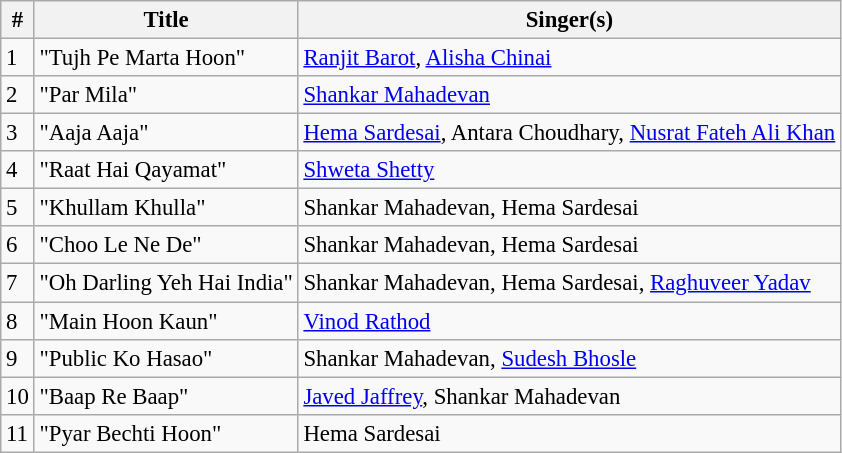<table class="wikitable" style="font-size:95%;">
<tr>
<th>#</th>
<th>Title</th>
<th>Singer(s)</th>
</tr>
<tr>
<td>1</td>
<td>"Tujh Pe Marta Hoon"</td>
<td><a href='#'>Ranjit Barot</a>, <a href='#'>Alisha Chinai</a></td>
</tr>
<tr>
<td>2</td>
<td>"Par Mila"</td>
<td><a href='#'>Shankar Mahadevan</a></td>
</tr>
<tr>
<td>3</td>
<td>"Aaja Aaja"</td>
<td><a href='#'>Hema Sardesai</a>, Antara Choudhary, <a href='#'>Nusrat Fateh Ali Khan</a></td>
</tr>
<tr>
<td>4</td>
<td>"Raat Hai Qayamat"</td>
<td><a href='#'>Shweta Shetty</a></td>
</tr>
<tr>
<td>5</td>
<td>"Khullam Khulla"</td>
<td>Shankar Mahadevan, Hema Sardesai</td>
</tr>
<tr>
<td>6</td>
<td>"Choo Le Ne De"</td>
<td>Shankar Mahadevan, Hema Sardesai</td>
</tr>
<tr>
<td>7</td>
<td>"Oh Darling Yeh Hai India"</td>
<td>Shankar Mahadevan, Hema Sardesai, <a href='#'>Raghuveer Yadav</a></td>
</tr>
<tr>
<td>8</td>
<td>"Main Hoon Kaun"</td>
<td><a href='#'>Vinod Rathod</a></td>
</tr>
<tr>
<td>9</td>
<td>"Public Ko Hasao"</td>
<td>Shankar Mahadevan, <a href='#'>Sudesh Bhosle</a></td>
</tr>
<tr>
<td>10</td>
<td>"Baap Re Baap"</td>
<td><a href='#'>Javed Jaffrey</a>, Shankar Mahadevan</td>
</tr>
<tr>
<td>11</td>
<td>"Pyar Bechti Hoon"</td>
<td>Hema Sardesai</td>
</tr>
</table>
